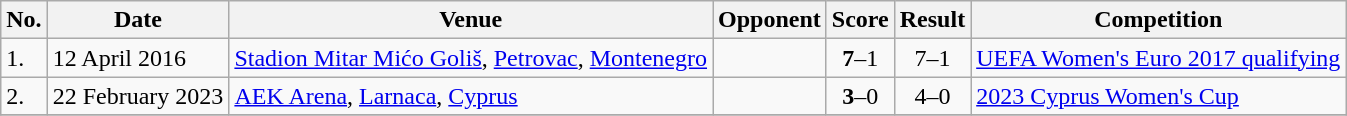<table class="wikitable">
<tr>
<th>No.</th>
<th>Date</th>
<th>Venue</th>
<th>Opponent</th>
<th>Score</th>
<th>Result</th>
<th>Competition</th>
</tr>
<tr>
<td>1.</td>
<td>12 April 2016</td>
<td><a href='#'>Stadion Mitar Mićo Goliš</a>, <a href='#'>Petrovac</a>, <a href='#'>Montenegro</a></td>
<td></td>
<td align=center><strong>7</strong>–1</td>
<td align=center>7–1</td>
<td><a href='#'>UEFA Women's Euro 2017 qualifying</a></td>
</tr>
<tr>
<td>2.</td>
<td>22 February 2023</td>
<td><a href='#'>AEK Arena</a>, <a href='#'>Larnaca</a>, <a href='#'>Cyprus</a></td>
<td></td>
<td align=center><strong>3</strong>–0</td>
<td align=center>4–0</td>
<td><a href='#'>2023 Cyprus Women's Cup</a></td>
</tr>
<tr>
</tr>
</table>
